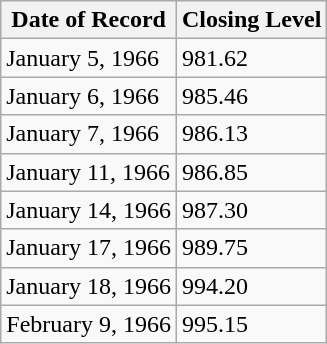<table class="wikitable">
<tr>
<th>Date of Record</th>
<th>Closing Level</th>
</tr>
<tr>
<td>January 5, 1966</td>
<td>981.62</td>
</tr>
<tr>
<td>January 6, 1966</td>
<td>985.46</td>
</tr>
<tr>
<td>January 7, 1966</td>
<td>986.13</td>
</tr>
<tr>
<td>January 11, 1966</td>
<td>986.85</td>
</tr>
<tr>
<td>January 14, 1966</td>
<td>987.30</td>
</tr>
<tr>
<td>January 17, 1966</td>
<td>989.75</td>
</tr>
<tr>
<td>January 18, 1966</td>
<td>994.20</td>
</tr>
<tr>
<td>February 9, 1966</td>
<td>995.15</td>
</tr>
</table>
